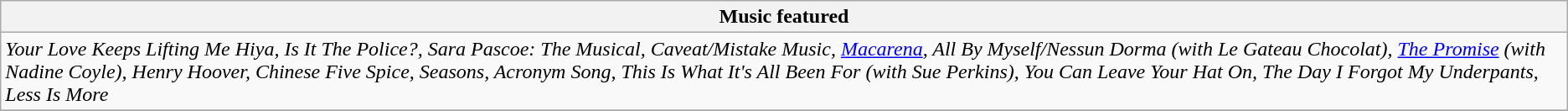<table class="wikitable">
<tr>
<th>Music featured</th>
</tr>
<tr>
<td><em>Your Love Keeps Lifting Me Hiya, Is It The Police?, Sara Pascoe: The Musical, Caveat/Mistake Music, <a href='#'>Macarena</a>, All By Myself/Nessun Dorma (with Le Gateau Chocolat), <a href='#'>The Promise</a> (with Nadine Coyle), Henry Hoover, Chinese Five Spice, Seasons, Acronym Song, This Is What It's All Been For (with Sue Perkins), You Can Leave Your Hat On, The Day I Forgot My Underpants, Less Is More</em></td>
</tr>
<tr>
</tr>
</table>
